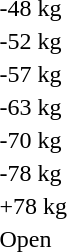<table>
<tr>
<td rowspan=2>-48 kg</td>
<td rowspan=2></td>
<td rowspan=2></td>
<td></td>
</tr>
<tr>
<td></td>
</tr>
<tr>
<td rowspan=2>-52 kg</td>
<td rowspan=2></td>
<td rowspan=2></td>
<td></td>
</tr>
<tr>
<td></td>
</tr>
<tr>
<td rowspan=2>-57 kg</td>
<td rowspan=2></td>
<td rowspan=2></td>
<td></td>
</tr>
<tr>
<td></td>
</tr>
<tr>
<td rowspan=2>-63 kg</td>
<td rowspan=2></td>
<td rowspan=2></td>
<td></td>
</tr>
<tr>
<td></td>
</tr>
<tr>
<td rowspan=2>-70 kg</td>
<td rowspan=2></td>
<td rowspan=2></td>
<td></td>
</tr>
<tr>
<td></td>
</tr>
<tr>
<td rowspan=2>-78 kg</td>
<td rowspan=2></td>
<td rowspan=2></td>
<td></td>
</tr>
<tr>
<td></td>
</tr>
<tr>
<td rowspan=2>+78 kg</td>
<td rowspan=2></td>
<td rowspan=2></td>
<td></td>
</tr>
<tr>
<td></td>
</tr>
<tr>
<td rowspan=2>Open</td>
<td rowspan=2></td>
<td rowspan=2></td>
<td></td>
</tr>
<tr>
<td></td>
</tr>
</table>
